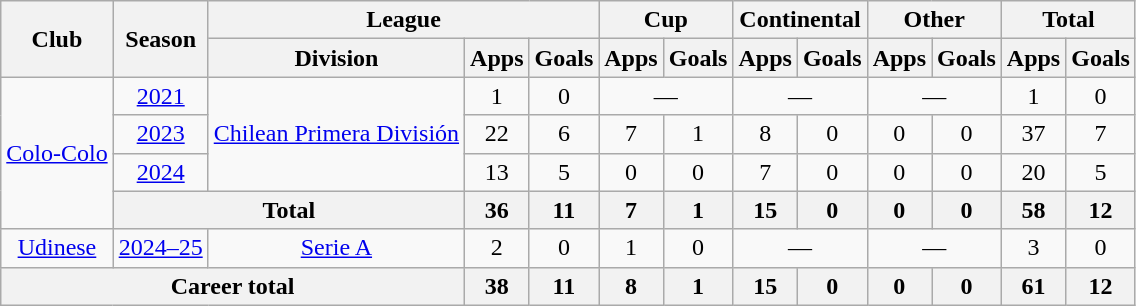<table class=wikitable style=text-align:center>
<tr>
<th rowspan="2">Club</th>
<th rowspan="2">Season</th>
<th colspan="3">League</th>
<th colspan="2">Cup</th>
<th colspan="2">Continental</th>
<th colspan="2">Other</th>
<th colspan="2">Total</th>
</tr>
<tr>
<th>Division</th>
<th>Apps</th>
<th>Goals</th>
<th>Apps</th>
<th>Goals</th>
<th>Apps</th>
<th>Goals</th>
<th>Apps</th>
<th>Goals</th>
<th>Apps</th>
<th>Goals</th>
</tr>
<tr>
<td rowspan="4"><a href='#'>Colo-Colo</a></td>
<td><a href='#'>2021</a></td>
<td rowspan="3"><a href='#'>Chilean Primera División</a></td>
<td>1</td>
<td>0</td>
<td colspan="2">—</td>
<td colspan="2">—</td>
<td colspan="2">—</td>
<td>1</td>
<td>0</td>
</tr>
<tr>
<td><a href='#'>2023</a></td>
<td>22</td>
<td>6</td>
<td>7</td>
<td>1</td>
<td>8</td>
<td>0</td>
<td>0</td>
<td>0</td>
<td>37</td>
<td>7</td>
</tr>
<tr>
<td><a href='#'>2024</a></td>
<td>13</td>
<td>5</td>
<td>0</td>
<td>0</td>
<td>7</td>
<td>0</td>
<td>0</td>
<td>0</td>
<td>20</td>
<td>5</td>
</tr>
<tr>
<th colspan="2">Total</th>
<th>36</th>
<th>11</th>
<th>7</th>
<th>1</th>
<th>15</th>
<th>0</th>
<th>0</th>
<th>0</th>
<th>58</th>
<th>12</th>
</tr>
<tr>
<td><a href='#'>Udinese</a></td>
<td><a href='#'>2024–25</a></td>
<td><a href='#'>Serie A</a></td>
<td>2</td>
<td>0</td>
<td>1</td>
<td>0</td>
<td colspan="2">—</td>
<td colspan="2">—</td>
<td>3</td>
<td>0</td>
</tr>
<tr>
<th colspan="3">Career total</th>
<th>38</th>
<th>11</th>
<th>8</th>
<th>1</th>
<th>15</th>
<th>0</th>
<th>0</th>
<th>0</th>
<th>61</th>
<th>12</th>
</tr>
</table>
